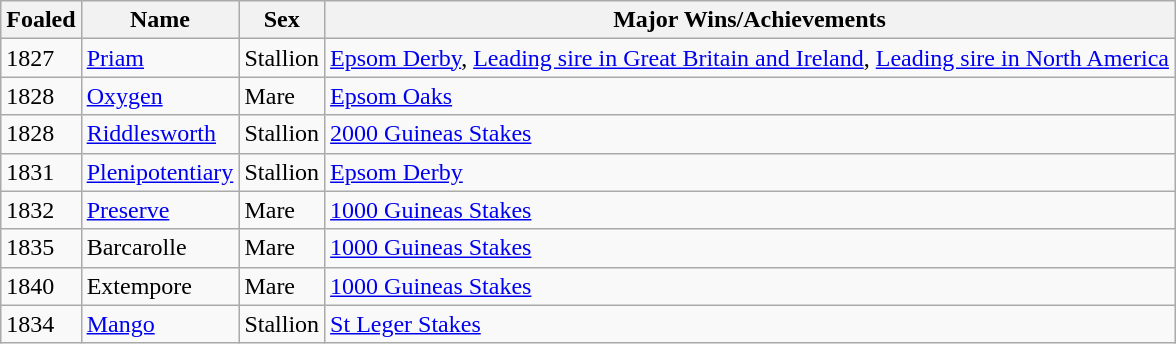<table class="wikitable">
<tr>
<th>Foaled</th>
<th>Name</th>
<th>Sex</th>
<th>Major Wins/Achievements</th>
</tr>
<tr>
<td>1827</td>
<td><a href='#'>Priam</a></td>
<td>Stallion</td>
<td><a href='#'>Epsom Derby</a>, <a href='#'>Leading sire in Great Britain and Ireland</a>, <a href='#'>Leading sire in North America</a></td>
</tr>
<tr>
<td>1828</td>
<td><a href='#'>Oxygen</a></td>
<td>Mare</td>
<td><a href='#'>Epsom Oaks</a></td>
</tr>
<tr>
<td>1828</td>
<td><a href='#'>Riddlesworth</a></td>
<td>Stallion</td>
<td><a href='#'>2000 Guineas Stakes</a></td>
</tr>
<tr>
<td>1831</td>
<td><a href='#'>Plenipotentiary</a></td>
<td>Stallion</td>
<td><a href='#'>Epsom Derby</a></td>
</tr>
<tr>
<td>1832</td>
<td><a href='#'>Preserve</a></td>
<td>Mare</td>
<td><a href='#'>1000 Guineas Stakes</a></td>
</tr>
<tr>
<td>1835</td>
<td>Barcarolle</td>
<td>Mare</td>
<td><a href='#'>1000 Guineas Stakes</a></td>
</tr>
<tr>
<td>1840</td>
<td>Extempore</td>
<td>Mare</td>
<td><a href='#'>1000 Guineas Stakes</a></td>
</tr>
<tr>
<td>1834</td>
<td><a href='#'>Mango</a></td>
<td>Stallion</td>
<td><a href='#'>St Leger Stakes</a></td>
</tr>
</table>
